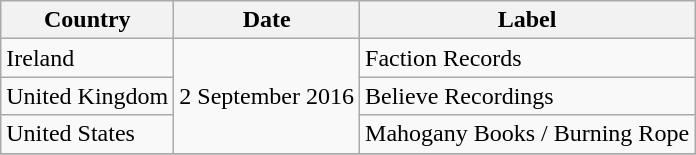<table class="wikitable plainrowheaders">
<tr>
<th scope="col">Country</th>
<th scope="col">Date</th>
<th scope="col">Label</th>
</tr>
<tr>
<td>Ireland</td>
<td rowspan="3">2 September 2016</td>
<td>Faction Records</td>
</tr>
<tr>
<td>United Kingdom</td>
<td>Believe Recordings</td>
</tr>
<tr>
<td>United States</td>
<td>Mahogany Books / Burning Rope</td>
</tr>
<tr>
</tr>
</table>
